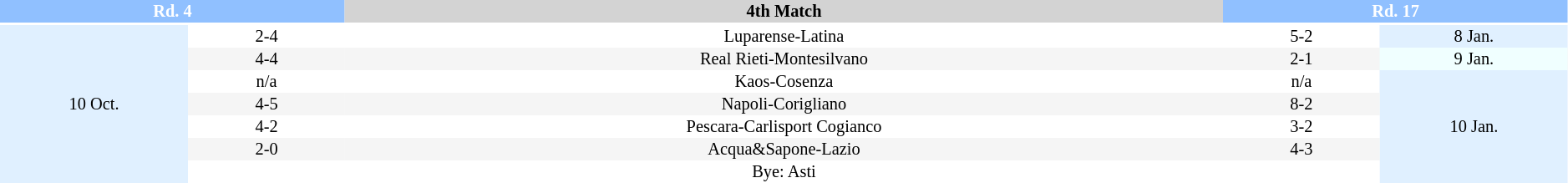<table border=0 cellspacing=0 cellpadding=1 style="font-size: 85%; text-align: center;" width=99%>
<tr>
<td colspan=2 style="background:#90C0FF;color:white;"><strong>Rd. 4</strong></td>
<td style="background:#D3D3D3"><strong>4th Match</strong></td>
<td colspan=2 style="background:#90C0FF;color:white;"><strong>Rd. 17 </strong></td>
</tr>
<tr align=center>
<th width=12%></th>
<th width=10%></th>
<th width=56%></th>
<th width=10%></th>
<th width=12%></th>
</tr>
<tr>
<td style="background:#E0F0FF" rowspan=7>10 Oct.</td>
<td>2-4</td>
<td>Luparense-Latina</td>
<td>5-2</td>
<td rowspan=1 style="background:#E0F0FF">8 Jan.</td>
</tr>
<tr style="background:#F5F5F5">
<td>4-4</td>
<td>Real Rieti-Montesilvano</td>
<td>2-1</td>
<td rowspan=1 style="background:#F0FFFF">9 Jan.</td>
</tr>
<tr style="background:#FFFFFF">
<td>n/a</td>
<td>Kaos-Cosenza</td>
<td>n/a</td>
<td rowspan=5 style="background:#E0F0FF">10 Jan.</td>
</tr>
<tr style="background:#F5F5F5">
<td>4-5</td>
<td>Napoli-Corigliano</td>
<td>8-2</td>
</tr>
<tr style="background:#FFFFFF">
<td>4-2</td>
<td>Pescara-Carlisport Cogianco</td>
<td>3-2</td>
</tr>
<tr style="background:#F5F5F5">
<td>2-0</td>
<td>Acqua&Sapone-Lazio</td>
<td>4-3</td>
</tr>
<tr style="background:#FFFFFF">
<td></td>
<td>Bye: Asti</td>
<td></td>
</tr>
</table>
